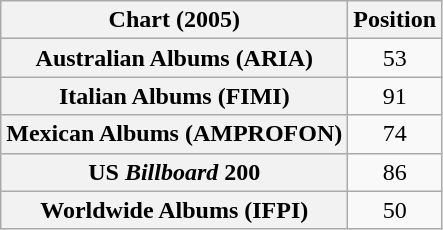<table class="wikitable sortable plainrowheaders" style="text-align:center;">
<tr>
<th scope="col">Chart (2005)</th>
<th scope="col">Position</th>
</tr>
<tr>
<th scope="row">Australian Albums (ARIA)</th>
<td>53</td>
</tr>
<tr>
<th scope="row">Italian Albums (FIMI)</th>
<td align="center">91</td>
</tr>
<tr>
<th scope="row">Mexican Albums (AMPROFON)</th>
<td>74</td>
</tr>
<tr>
<th scope="row">US <em>Billboard</em> 200</th>
<td>86</td>
</tr>
<tr>
<th scope="row">Worldwide Albums (IFPI)</th>
<td>50</td>
</tr>
</table>
